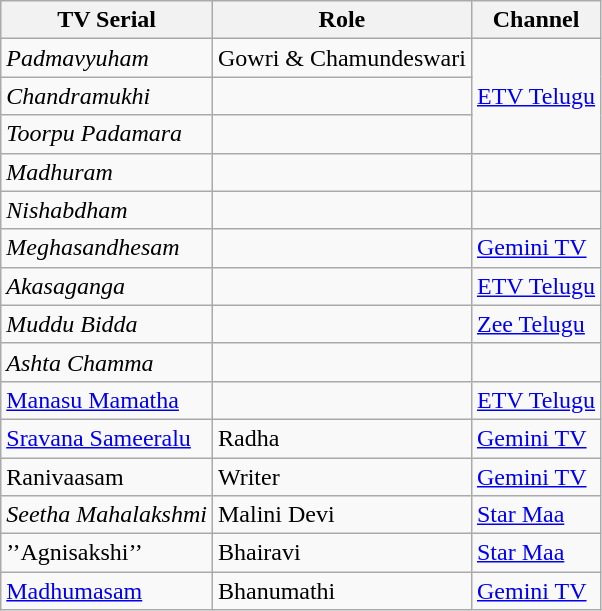<table class="wikitable">
<tr>
<th>TV Serial</th>
<th>Role</th>
<th>Channel</th>
</tr>
<tr>
<td><em>Padmavyuham</em></td>
<td>Gowri & Chamundeswari</td>
<td rowspan=3><a href='#'>ETV Telugu</a></td>
</tr>
<tr>
<td><em>Chandramukhi</em></td>
<td></td>
</tr>
<tr>
<td><em>Toorpu Padamara</em></td>
<td></td>
</tr>
<tr>
<td><em>Madhuram</em></td>
<td></td>
<td></td>
</tr>
<tr>
<td><em>Nishabdham</em></td>
<td></td>
<td></td>
</tr>
<tr>
<td><em>Meghasandhesam</em></td>
<td></td>
<td><a href='#'>Gemini TV</a></td>
</tr>
<tr>
<td><em>Akasaganga</em></td>
<td></td>
<td><a href='#'>ETV Telugu</a></td>
</tr>
<tr>
<td><em>Muddu Bidda</em></td>
<td></td>
<td><a href='#'>Zee Telugu</a></td>
</tr>
<tr>
<td><em>Ashta Chamma</em></td>
<td></td>
<td></td>
</tr>
<tr>
<td><a href='#'>Manasu Mamatha</a></td>
<td></td>
<td><a href='#'>ETV Telugu</a></td>
</tr>
<tr>
<td><a href='#'>Sravana Sameeralu</a></td>
<td>Radha</td>
<td><a href='#'>Gemini TV</a></td>
</tr>
<tr>
<td>Ranivaasam</td>
<td>Writer</td>
<td><a href='#'>Gemini TV</a></td>
</tr>
<tr>
<td><em>Seetha Mahalakshmi</em></td>
<td>Malini Devi</td>
<td><a href='#'>Star Maa</a></td>
</tr>
<tr>
<td>’’Agnisakshi’’</td>
<td>Bhairavi</td>
<td><a href='#'>Star Maa</a></td>
</tr>
<tr>
<td><a href='#'>Madhumasam</a></td>
<td>Bhanumathi</td>
<td><a href='#'>Gemini TV</a></td>
</tr>
</table>
